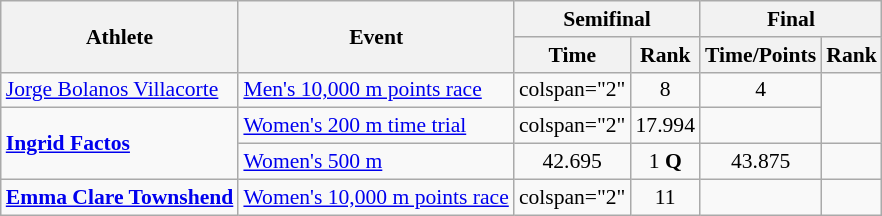<table class="wikitable" border="1" style="font-size:90%">
<tr>
<th rowspan=2>Athlete</th>
<th rowspan=2>Event</th>
<th colspan=2>Semifinal</th>
<th colspan=2>Final</th>
</tr>
<tr>
<th>Time</th>
<th>Rank</th>
<th>Time/Points</th>
<th>Rank</th>
</tr>
<tr align=center>
<td align=left><a href='#'>Jorge Bolanos Villacorte</a></td>
<td align=left><a href='#'>Men's 10,000 m points race</a></td>
<td>colspan="2" </td>
<td>8</td>
<td>4</td>
</tr>
<tr align=center>
<td rowspan="2" align=left><strong><a href='#'>Ingrid Factos</a></strong></td>
<td align=left><a href='#'>Women's 200 m time trial</a></td>
<td>colspan="2" </td>
<td>17.994</td>
<td></td>
</tr>
<tr align=center>
<td align=left><a href='#'>Women's 500 m</a></td>
<td>42.695</td>
<td>1 <strong>Q</strong></td>
<td>43.875</td>
<td></td>
</tr>
<tr align=center>
<td align=left><strong><a href='#'>Emma Clare Townshend</a></strong></td>
<td align=left><a href='#'>Women's 10,000 m points race</a></td>
<td>colspan="2" </td>
<td>11</td>
<td></td>
</tr>
</table>
